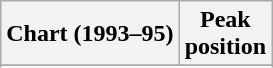<table class="wikitable sortable plainrowheaders" style="text-align:center">
<tr>
<th scope="col">Chart (1993–95)</th>
<th scope="col">Peak<br> position</th>
</tr>
<tr>
</tr>
<tr>
</tr>
<tr>
</tr>
</table>
